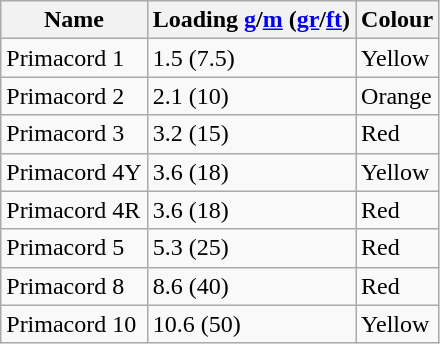<table class="wikitable">
<tr>
<th>Name</th>
<th>Loading <a href='#'>g</a>/<a href='#'>m</a> (<a href='#'>gr</a>/<a href='#'>ft</a>)</th>
<th>Colour</th>
</tr>
<tr>
<td>Primacord 1</td>
<td>1.5 (7.5)</td>
<td>Yellow</td>
</tr>
<tr>
<td>Primacord 2</td>
<td>2.1 (10)</td>
<td>Orange</td>
</tr>
<tr>
<td>Primacord 3</td>
<td>3.2 (15)</td>
<td>Red</td>
</tr>
<tr>
<td>Primacord 4Y</td>
<td>3.6 (18)</td>
<td>Yellow</td>
</tr>
<tr>
<td>Primacord 4R</td>
<td>3.6 (18)</td>
<td>Red</td>
</tr>
<tr>
<td>Primacord 5</td>
<td>5.3 (25)</td>
<td>Red</td>
</tr>
<tr>
<td>Primacord 8</td>
<td>8.6 (40)</td>
<td>Red</td>
</tr>
<tr>
<td>Primacord 10</td>
<td>10.6 (50)</td>
<td>Yellow</td>
</tr>
</table>
